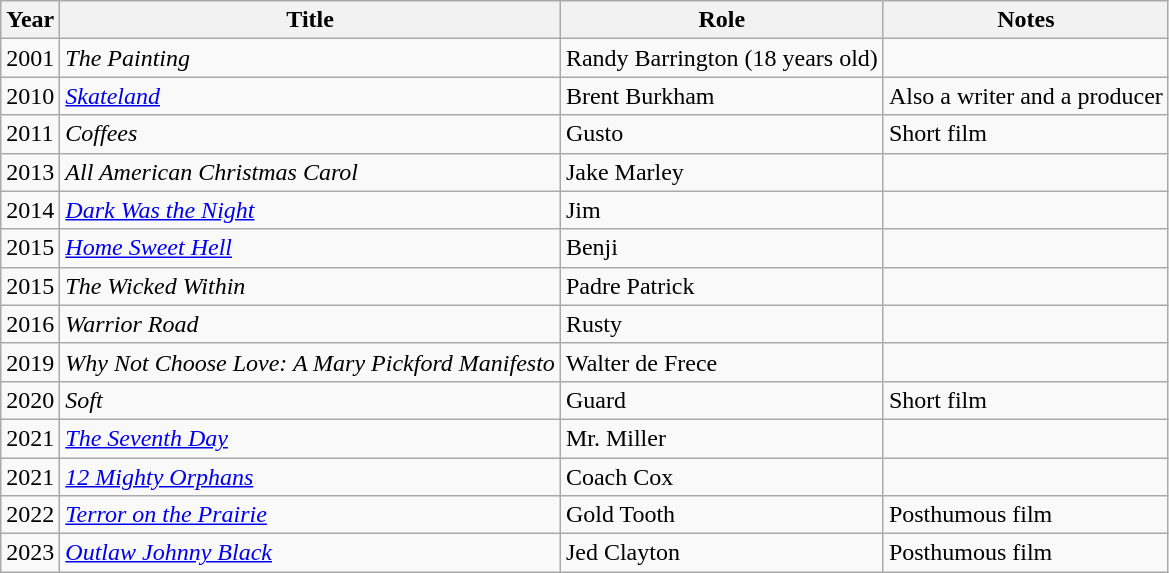<table class="wikitable plainrowheaders sortable">
<tr>
<th>Year</th>
<th>Title</th>
<th>Role</th>
<th>Notes</th>
</tr>
<tr>
<td>2001</td>
<td><em>The Painting</em></td>
<td>Randy Barrington (18 years old)</td>
<td></td>
</tr>
<tr>
<td>2010</td>
<td><em><a href='#'>Skateland</a></em></td>
<td>Brent Burkham</td>
<td>Also a writer and a producer</td>
</tr>
<tr>
<td>2011</td>
<td><em>Coffees</em></td>
<td>Gusto</td>
<td>Short film</td>
</tr>
<tr>
<td>2013</td>
<td><em>All American Christmas Carol</em></td>
<td>Jake Marley</td>
<td></td>
</tr>
<tr>
<td>2014</td>
<td><em><a href='#'>Dark Was the Night</a></em></td>
<td>Jim</td>
<td></td>
</tr>
<tr>
<td>2015</td>
<td><em><a href='#'>Home Sweet Hell</a></em></td>
<td>Benji</td>
<td></td>
</tr>
<tr>
<td>2015</td>
<td><em>The Wicked Within</em></td>
<td>Padre Patrick</td>
<td></td>
</tr>
<tr>
<td>2016</td>
<td><em>Warrior Road</em></td>
<td>Rusty</td>
<td></td>
</tr>
<tr>
<td>2019</td>
<td><em>Why Not Choose Love: A Mary Pickford Manifesto</em></td>
<td>Walter de Frece</td>
<td></td>
</tr>
<tr>
<td>2020</td>
<td><em>Soft</em></td>
<td>Guard</td>
<td>Short film</td>
</tr>
<tr>
<td>2021</td>
<td><em><a href='#'>The Seventh Day</a></em></td>
<td>Mr. Miller</td>
<td></td>
</tr>
<tr>
<td>2021</td>
<td><em><a href='#'>12 Mighty Orphans</a></em></td>
<td>Coach Cox</td>
<td></td>
</tr>
<tr>
<td>2022</td>
<td><em><a href='#'>Terror on the Prairie</a></em></td>
<td>Gold Tooth</td>
<td>Posthumous film</td>
</tr>
<tr>
<td>2023</td>
<td><em><a href='#'>Outlaw Johnny Black</a></em></td>
<td>Jed Clayton</td>
<td>Posthumous film</td>
</tr>
</table>
